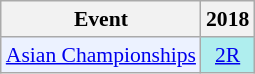<table class="wikitable" style="font-size: 90%; text-align:center">
<tr>
<th>Event</th>
<th>2018</th>
</tr>
<tr>
<td bgcolor="#ECF2FF"; align="left"><a href='#'>Asian Championships</a></td>
<td bgcolor=AFEEEE><a href='#'>2R</a></td>
</tr>
</table>
